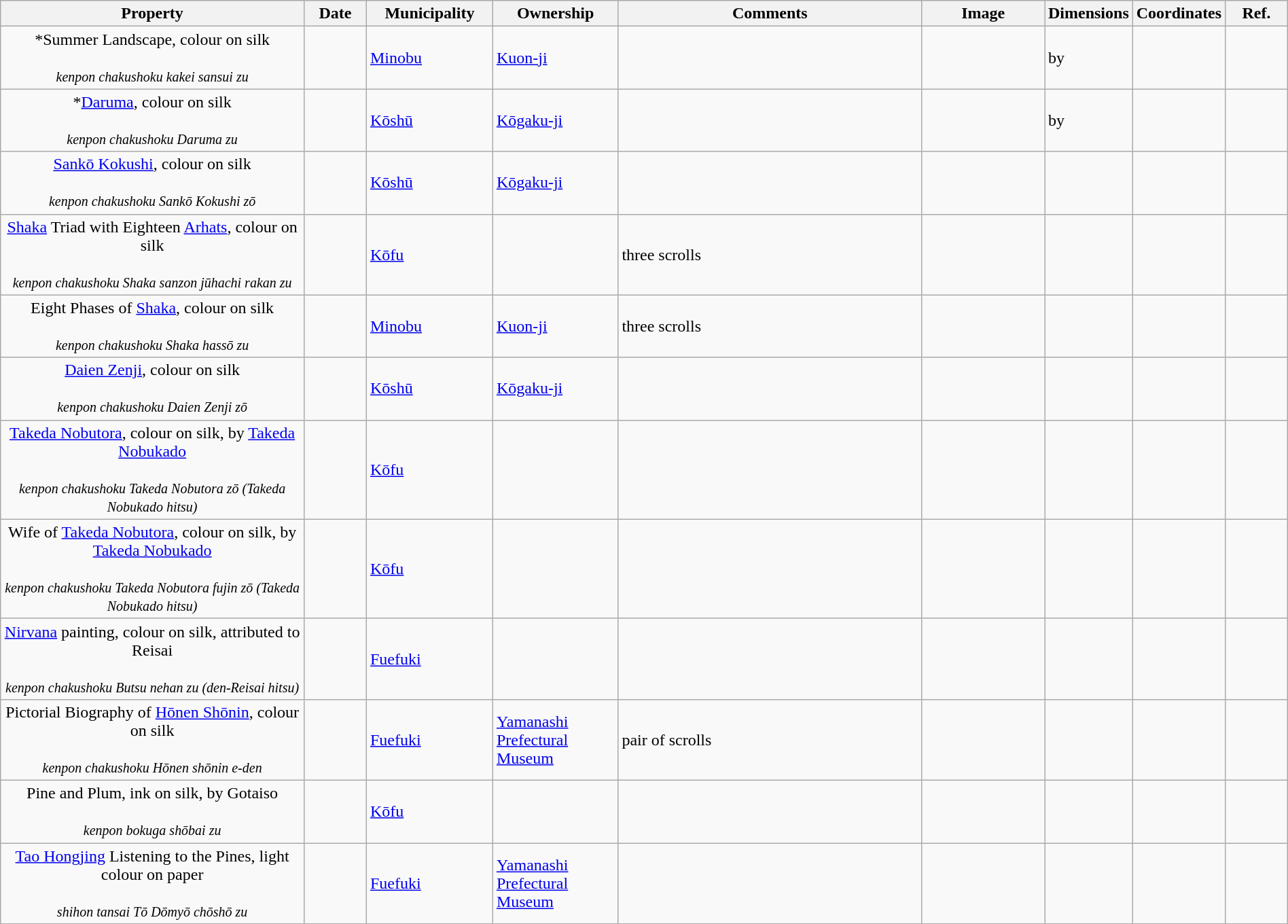<table class="wikitable sortable"  style="width:100%;">
<tr>
<th width="25%" align="left">Property</th>
<th width="5%" align="left" data-sort-type="number">Date</th>
<th width="10%" align="left">Municipality</th>
<th width="10%" align="left">Ownership</th>
<th width="25%" align="left" class="unsortable">Comments</th>
<th width="10%" align="left" class="unsortable">Image</th>
<th width="5%" align="left" class="unsortable">Dimensions</th>
<th width="5%" align="left" class="unsortable">Coordinates</th>
<th width="5%" align="left" class="unsortable">Ref.</th>
</tr>
<tr>
<td align="center">*Summer Landscape, colour on silk<br><br><small><em>kenpon chakushoku kakei sansui zu</em></small></td>
<td></td>
<td><a href='#'>Minobu</a></td>
<td><a href='#'>Kuon-ji</a></td>
<td></td>
<td></td>
<td> by </td>
<td></td>
<td></td>
</tr>
<tr>
<td align="center">*<a href='#'>Daruma</a>, colour on silk<br><br><small><em>kenpon chakushoku Daruma zu</em></small></td>
<td></td>
<td><a href='#'>Kōshū</a></td>
<td><a href='#'>Kōgaku-ji</a></td>
<td></td>
<td></td>
<td> by </td>
<td></td>
<td></td>
</tr>
<tr>
<td align="center"><a href='#'>Sankō Kokushi</a>, colour on silk<br><br><small><em>kenpon chakushoku Sankō Kokushi zō</em></small></td>
<td></td>
<td><a href='#'>Kōshū</a></td>
<td><a href='#'>Kōgaku-ji</a></td>
<td></td>
<td align="center"></td>
<td></td>
<td></td>
<td></td>
</tr>
<tr>
<td align="center"><a href='#'>Shaka</a> Triad with Eighteen <a href='#'>Arhats</a>, colour on silk<br><br><small><em>kenpon chakushoku Shaka sanzon jūhachi rakan zu</em></small></td>
<td></td>
<td><a href='#'>Kōfu</a></td>
<td></td>
<td>three scrolls</td>
<td></td>
<td></td>
<td></td>
<td></td>
</tr>
<tr>
<td align="center">Eight Phases of <a href='#'>Shaka</a>, colour on silk<br><br><small><em>kenpon chakushoku Shaka hassō zu</em></small></td>
<td></td>
<td><a href='#'>Minobu</a></td>
<td><a href='#'>Kuon-ji</a></td>
<td>three scrolls</td>
<td></td>
<td></td>
<td></td>
<td></td>
</tr>
<tr>
<td align="center"><a href='#'>Daien Zenji</a>, colour on silk<br><br><small><em>kenpon chakushoku Daien Zenji zō</em></small></td>
<td></td>
<td><a href='#'>Kōshū</a></td>
<td><a href='#'>Kōgaku-ji</a></td>
<td></td>
<td align="center"></td>
<td></td>
<td></td>
<td></td>
</tr>
<tr>
<td align="center"><a href='#'>Takeda Nobutora</a>, colour on silk, by <a href='#'>Takeda Nobukado</a><br><br><small><em>kenpon chakushoku Takeda Nobutora zō (Takeda Nobukado hitsu)</em></small></td>
<td></td>
<td><a href='#'>Kōfu</a></td>
<td></td>
<td></td>
<td></td>
<td></td>
<td></td>
<td></td>
</tr>
<tr>
<td align="center">Wife of <a href='#'>Takeda Nobutora</a>, colour on silk, by <a href='#'>Takeda Nobukado</a><br><br><small><em>kenpon chakushoku Takeda Nobutora fujin zō (Takeda Nobukado hitsu)</em></small></td>
<td></td>
<td><a href='#'>Kōfu</a></td>
<td></td>
<td></td>
<td></td>
<td></td>
<td></td>
<td></td>
</tr>
<tr>
<td align="center"><a href='#'>Nirvana</a> painting, colour on silk, attributed to Reisai<br><br><small><em>kenpon chakushoku Butsu nehan zu (den-Reisai hitsu)</em></small></td>
<td></td>
<td><a href='#'>Fuefuki</a></td>
<td></td>
<td></td>
<td></td>
<td></td>
<td></td>
<td></td>
</tr>
<tr>
<td align="center">Pictorial Biography of <a href='#'>Hōnen Shōnin</a>, colour on silk<br><br><small><em>kenpon chakushoku Hōnen shōnin e-den</em></small></td>
<td></td>
<td><a href='#'>Fuefuki</a></td>
<td><a href='#'>Yamanashi Prefectural Museum</a></td>
<td>pair of scrolls</td>
<td></td>
<td></td>
<td></td>
<td></td>
</tr>
<tr>
<td align="center">Pine and Plum, ink on silk, by Gotaiso<br><br><small><em>kenpon bokuga shōbai zu</em></small></td>
<td></td>
<td><a href='#'>Kōfu</a></td>
<td></td>
<td></td>
<td></td>
<td></td>
<td></td>
<td></td>
</tr>
<tr>
<td align="center"><a href='#'>Tao Hongjing</a> Listening to the Pines, light colour on paper<br><br><small><em>shihon tansai Tō Dōmyō chōshō zu</em></small></td>
<td></td>
<td><a href='#'>Fuefuki</a></td>
<td><a href='#'>Yamanashi Prefectural Museum</a></td>
<td></td>
<td></td>
<td></td>
<td></td>
<td></td>
</tr>
<tr>
</tr>
</table>
